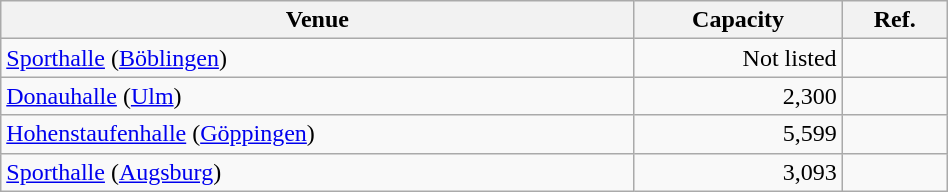<table class="wikitable sortable" width=50%>
<tr>
<th>Venue</th>
<th>Capacity</th>
<th class="unsortable">Ref.</th>
</tr>
<tr>
<td><a href='#'>Sporthalle</a> (<a href='#'>Böblingen</a>)</td>
<td align="right">Not listed</td>
<td align=center> </td>
</tr>
<tr>
<td><a href='#'>Donauhalle</a> (<a href='#'>Ulm</a>)</td>
<td align="right">2,300</td>
<td align=center> </td>
</tr>
<tr>
<td><a href='#'>Hohenstaufenhalle</a> (<a href='#'>Göppingen</a>)</td>
<td align="right">5,599</td>
<td align=center> </td>
</tr>
<tr>
<td><a href='#'>Sporthalle</a> (<a href='#'>Augsburg</a>)</td>
<td align="right">3,093</td>
<td align=center> </td>
</tr>
</table>
